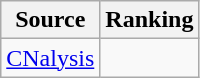<table class="wikitable" style="text-align:center">
<tr>
<th>Source</th>
<th>Ranking</th>
</tr>
<tr>
<td align=left><a href='#'>CNalysis</a></td>
<td></td>
</tr>
</table>
